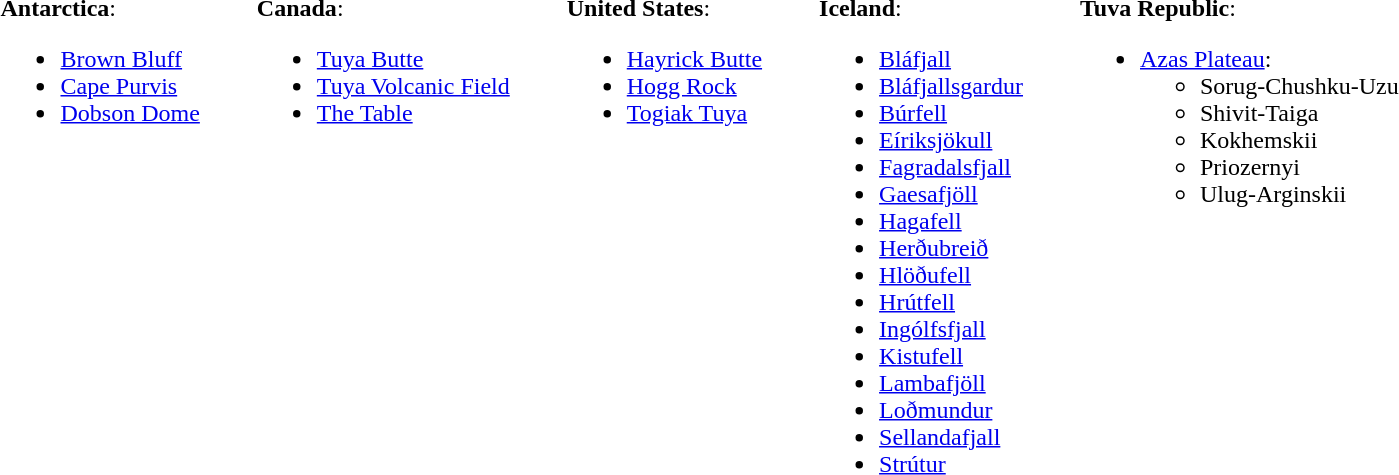<table>
<tr valign=top>
<td><br><strong>Antarctica</strong>:<ul><li><a href='#'>Brown Bluff</a></li><li><a href='#'>Cape Purvis</a></li><li><a href='#'>Dobson Dome</a></li></ul></td>
<td width=30></td>
<td><br><strong>Canada</strong>:<ul><li><a href='#'>Tuya Butte</a></li><li><a href='#'>Tuya Volcanic Field</a></li><li><a href='#'>The Table</a></li></ul></td>
<td width=30></td>
<td><br><strong>United States</strong>:<ul><li><a href='#'>Hayrick Butte</a></li><li><a href='#'>Hogg Rock</a></li><li><a href='#'>Togiak Tuya</a></li></ul></td>
<td width=30></td>
<td><br><strong>Iceland</strong>:<ul><li><a href='#'>Bláfjall</a></li><li><a href='#'>Bláfjallsgardur</a></li><li><a href='#'>Búrfell</a></li><li><a href='#'>Eíriksjökull</a></li><li><a href='#'>Fagradalsfjall</a></li><li><a href='#'>Gaesafjöll</a></li><li><a href='#'>Hagafell</a></li><li><a href='#'>Herðubreið</a></li><li><a href='#'>Hlöðufell</a></li><li><a href='#'>Hrútfell</a></li><li><a href='#'>Ingólfsfjall</a></li><li><a href='#'>Kistufell</a></li><li><a href='#'>Lambafjöll</a></li><li><a href='#'>Loðmundur</a></li><li><a href='#'>Sellandafjall</a></li><li><a href='#'>Strútur</a></li></ul></td>
<td width=30></td>
<td><br><strong>Tuva Republic</strong>:<ul><li><a href='#'>Azas Plateau</a>:<ul><li>Sorug-Chushku-Uzu</li><li>Shivit-Taiga</li><li>Kokhemskii</li><li>Priozernyi</li><li>Ulug-Arginskii</li></ul></li></ul></td>
</tr>
</table>
